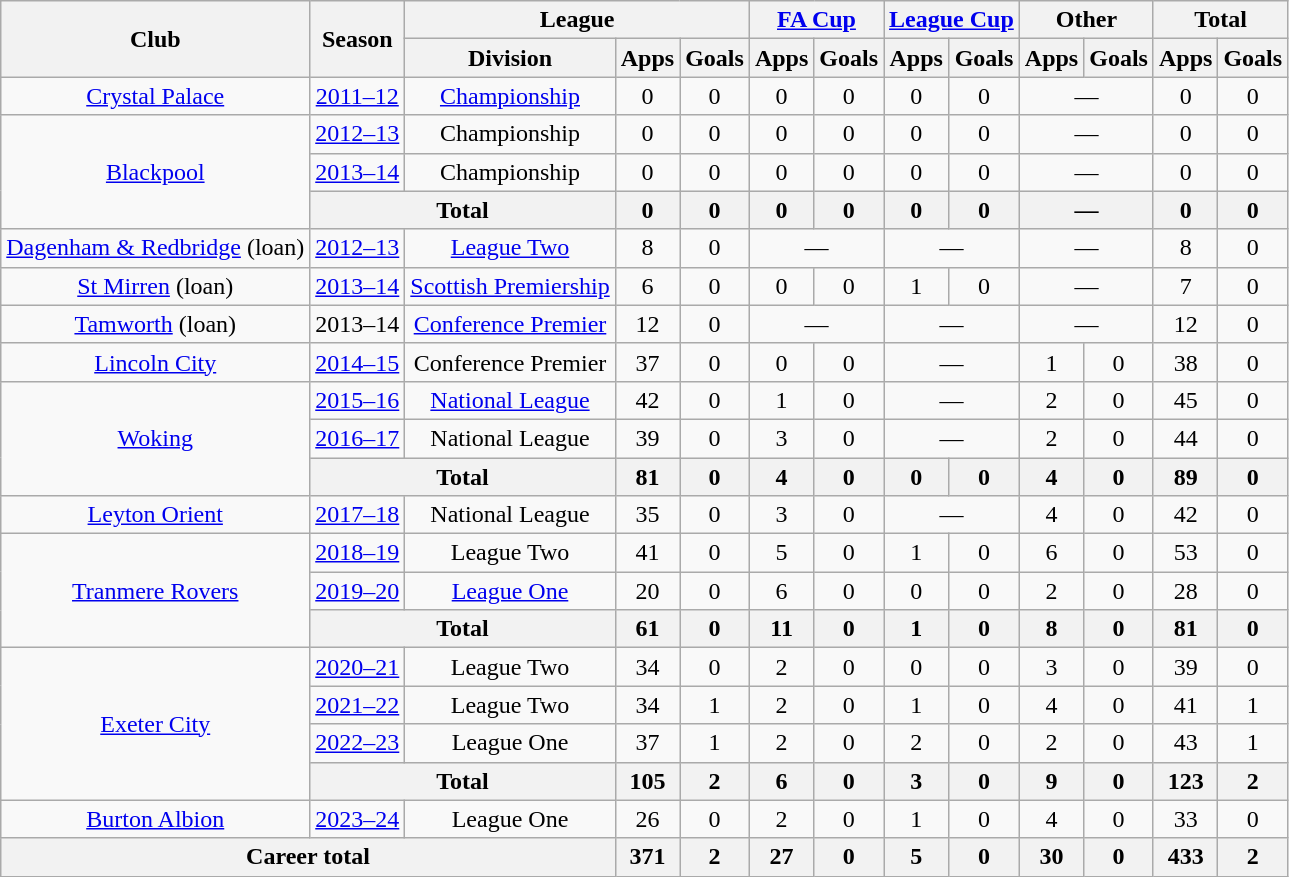<table class="wikitable" style="text-align: center;">
<tr>
<th rowspan="2">Club</th>
<th rowspan="2">Season</th>
<th colspan="3">League</th>
<th colspan="2"><a href='#'>FA Cup</a></th>
<th colspan="2"><a href='#'>League Cup</a></th>
<th colspan="2">Other</th>
<th colspan="2">Total</th>
</tr>
<tr>
<th>Division</th>
<th>Apps</th>
<th>Goals</th>
<th>Apps</th>
<th>Goals</th>
<th>Apps</th>
<th>Goals</th>
<th>Apps</th>
<th>Goals</th>
<th>Apps</th>
<th>Goals</th>
</tr>
<tr>
<td><a href='#'>Crystal Palace</a></td>
<td><a href='#'>2011–12</a></td>
<td><a href='#'>Championship</a></td>
<td>0</td>
<td>0</td>
<td>0</td>
<td>0</td>
<td>0</td>
<td>0</td>
<td colspan="2">—</td>
<td>0</td>
<td>0</td>
</tr>
<tr>
<td rowspan="3" valign="center"><a href='#'>Blackpool</a></td>
<td><a href='#'>2012–13</a></td>
<td>Championship</td>
<td>0</td>
<td>0</td>
<td>0</td>
<td>0</td>
<td>0</td>
<td>0</td>
<td colspan="2">—</td>
<td>0</td>
<td>0</td>
</tr>
<tr>
<td><a href='#'>2013–14</a></td>
<td>Championship</td>
<td>0</td>
<td>0</td>
<td>0</td>
<td>0</td>
<td>0</td>
<td>0</td>
<td colspan="2">—</td>
<td>0</td>
<td>0</td>
</tr>
<tr>
<th colspan="2">Total</th>
<th>0</th>
<th>0</th>
<th>0</th>
<th>0</th>
<th>0</th>
<th>0</th>
<th colspan="2">—</th>
<th>0</th>
<th>0</th>
</tr>
<tr>
<td><a href='#'>Dagenham & Redbridge</a> (loan)</td>
<td><a href='#'>2012–13</a></td>
<td><a href='#'>League Two</a></td>
<td>8</td>
<td>0</td>
<td colspan="2">—</td>
<td colspan="2">—</td>
<td colspan="2">—</td>
<td>8</td>
<td>0</td>
</tr>
<tr>
<td><a href='#'>St Mirren</a> (loan)</td>
<td><a href='#'>2013–14</a></td>
<td><a href='#'>Scottish Premiership</a></td>
<td>6</td>
<td>0</td>
<td>0</td>
<td>0</td>
<td>1</td>
<td>0</td>
<td colspan="2">—</td>
<td>7</td>
<td>0</td>
</tr>
<tr>
<td><a href='#'>Tamworth</a> (loan)</td>
<td>2013–14</td>
<td><a href='#'>Conference Premier</a></td>
<td>12</td>
<td>0</td>
<td colspan="2">—</td>
<td colspan="2">—</td>
<td colspan="2">—</td>
<td>12</td>
<td>0</td>
</tr>
<tr>
<td><a href='#'>Lincoln City</a></td>
<td><a href='#'>2014–15</a></td>
<td>Conference Premier</td>
<td>37</td>
<td>0</td>
<td>0</td>
<td>0</td>
<td colspan="2">—</td>
<td>1</td>
<td>0</td>
<td>38</td>
<td>0</td>
</tr>
<tr>
<td rowspan="3" valign="center"><a href='#'>Woking</a></td>
<td><a href='#'>2015–16</a></td>
<td><a href='#'>National League</a></td>
<td>42</td>
<td>0</td>
<td>1</td>
<td>0</td>
<td colspan="2">—</td>
<td>2</td>
<td>0</td>
<td>45</td>
<td>0</td>
</tr>
<tr>
<td><a href='#'>2016–17</a></td>
<td>National League</td>
<td>39</td>
<td>0</td>
<td>3</td>
<td>0</td>
<td colspan="2">—</td>
<td>2</td>
<td>0</td>
<td>44</td>
<td>0</td>
</tr>
<tr>
<th colspan="2">Total</th>
<th>81</th>
<th>0</th>
<th>4</th>
<th>0</th>
<th>0</th>
<th>0</th>
<th>4</th>
<th>0</th>
<th>89</th>
<th>0</th>
</tr>
<tr>
<td rowspan="1" valign="center"><a href='#'>Leyton Orient</a></td>
<td><a href='#'>2017–18</a></td>
<td>National League</td>
<td>35</td>
<td>0</td>
<td>3</td>
<td>0</td>
<td colspan="2">—</td>
<td>4</td>
<td>0</td>
<td>42</td>
<td>0</td>
</tr>
<tr>
<td rowspan="3" valign="center"><a href='#'>Tranmere Rovers</a></td>
<td><a href='#'>2018–19</a></td>
<td>League Two</td>
<td>41</td>
<td>0</td>
<td>5</td>
<td>0</td>
<td>1</td>
<td>0</td>
<td>6</td>
<td>0</td>
<td>53</td>
<td>0</td>
</tr>
<tr>
<td><a href='#'>2019–20</a></td>
<td><a href='#'>League One</a></td>
<td>20</td>
<td>0</td>
<td>6</td>
<td>0</td>
<td>0</td>
<td>0</td>
<td>2</td>
<td>0</td>
<td>28</td>
<td>0</td>
</tr>
<tr>
<th colspan="2">Total</th>
<th>61</th>
<th>0</th>
<th>11</th>
<th>0</th>
<th>1</th>
<th>0</th>
<th>8</th>
<th>0</th>
<th>81</th>
<th>0</th>
</tr>
<tr>
<td rowspan="4"><a href='#'>Exeter City</a></td>
<td><a href='#'>2020–21</a></td>
<td>League Two</td>
<td>34</td>
<td>0</td>
<td>2</td>
<td>0</td>
<td>0</td>
<td>0</td>
<td>3</td>
<td>0</td>
<td>39</td>
<td>0</td>
</tr>
<tr>
<td><a href='#'>2021–22</a></td>
<td>League Two</td>
<td>34</td>
<td>1</td>
<td>2</td>
<td>0</td>
<td>1</td>
<td>0</td>
<td>4</td>
<td>0</td>
<td>41</td>
<td>1</td>
</tr>
<tr>
<td><a href='#'>2022–23</a></td>
<td>League One</td>
<td>37</td>
<td>1</td>
<td>2</td>
<td>0</td>
<td>2</td>
<td>0</td>
<td>2</td>
<td>0</td>
<td>43</td>
<td>1</td>
</tr>
<tr>
<th colspan="2">Total</th>
<th>105</th>
<th>2</th>
<th>6</th>
<th>0</th>
<th>3</th>
<th>0</th>
<th>9</th>
<th>0</th>
<th>123</th>
<th>2</th>
</tr>
<tr>
<td><a href='#'>Burton Albion</a></td>
<td><a href='#'>2023–24</a></td>
<td>League One</td>
<td>26</td>
<td>0</td>
<td>2</td>
<td>0</td>
<td>1</td>
<td>0</td>
<td>4</td>
<td>0</td>
<td>33</td>
<td>0</td>
</tr>
<tr>
<th colspan="3">Career total</th>
<th>371</th>
<th>2</th>
<th>27</th>
<th>0</th>
<th>5</th>
<th>0</th>
<th>30</th>
<th>0</th>
<th>433</th>
<th>2</th>
</tr>
</table>
